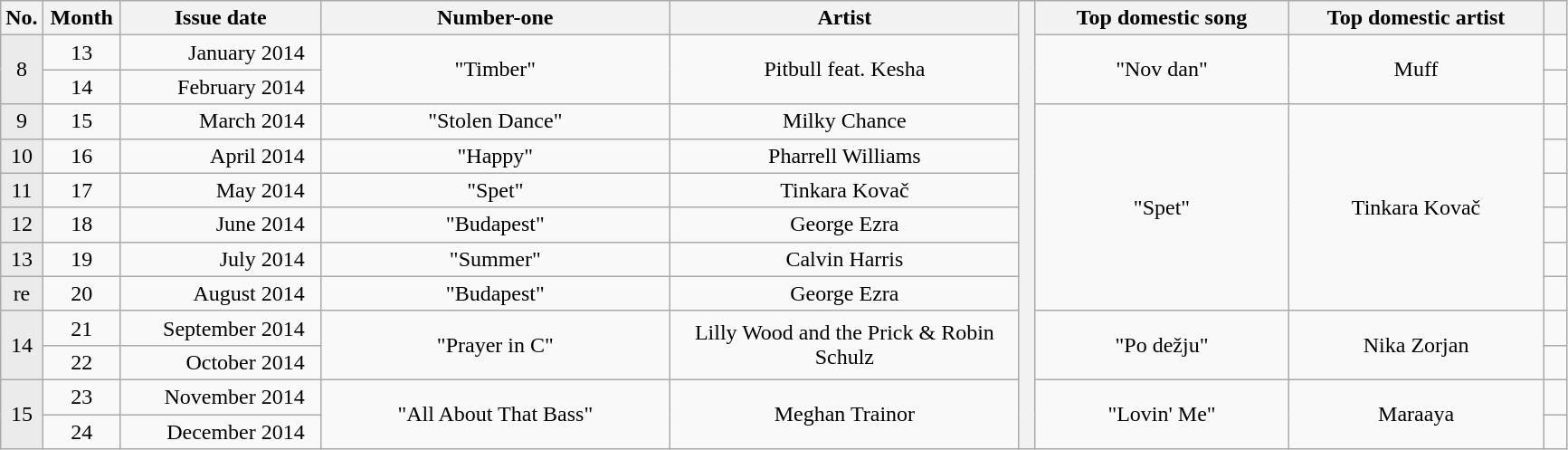<table class="wikitable plainrowheaders" border-collapse:collapse;" text-align:center;">
<tr>
<th width=20>No.</th>
<th width=50>Month</th>
<th width=140>Issue date</th>
<th width=250>Number-one</th>
<th width=250>Artist</th>
<th rowspan=13> </th>
<th width=180>Top domestic song</th>
<th width=180>Top domestic artist</th>
<th width=10></th>
</tr>
<tr align=center>
<td bgcolor=#EBEBEB align=center rowspan=2>8</td>
<td align=center>13</td>
<td align=right>January 2014  </td>
<td rowspan=2>"Timber"</td>
<td rowspan=2>Pitbull feat. Kesha</td>
<td rowspan=2>"Nov dan"</td>
<td rowspan=2>Muff</td>
<td></td>
</tr>
<tr align=center>
<td align=center>14</td>
<td align=right>February 2014  </td>
<td></td>
</tr>
<tr align=center>
<td bgcolor=#EBEBEB align=center>9</td>
<td align=center>15</td>
<td align=right>March 2014  </td>
<td>"Stolen Dance"</td>
<td>Milky Chance</td>
<td rowspan=6>"Spet"</td>
<td rowspan=6>Tinkara Kovač</td>
<td></td>
</tr>
<tr align=center>
<td bgcolor=#EBEBEB align=center>10</td>
<td align=center>16</td>
<td align=right>April 2014  </td>
<td>"Happy"</td>
<td>Pharrell Williams</td>
<td></td>
</tr>
<tr align=center>
<td bgcolor=#EBEBEB align=center>11</td>
<td align=center>17</td>
<td align=right>May 2014  </td>
<td>"Spet"</td>
<td>Tinkara Kovač</td>
<td></td>
</tr>
<tr align=center>
<td bgcolor=#EBEBEB align=center>12</td>
<td align=center>18</td>
<td align=right>June 2014  </td>
<td>"Budapest"</td>
<td>George Ezra</td>
<td></td>
</tr>
<tr align=center>
<td bgcolor=#EBEBEB align=center>13</td>
<td align=center>19</td>
<td align=right>July 2014  </td>
<td>"Summer"</td>
<td>Calvin Harris</td>
<td></td>
</tr>
<tr align=center>
<td bgcolor=#EBEBEB align=center>re</td>
<td align=center>20</td>
<td align=right>August 2014  </td>
<td>"Budapest"</td>
<td>George Ezra</td>
<td></td>
</tr>
<tr align=center>
<td bgcolor=#EBEBEB align=center rowspan=2>14</td>
<td align=center>21</td>
<td align=right>September 2014  </td>
<td rowspan=2>"Prayer in C"</td>
<td rowspan=2>Lilly Wood and the Prick & Robin Schulz</td>
<td rowspan=2>"Po dežju"</td>
<td rowspan=2>Nika Zorjan</td>
<td></td>
</tr>
<tr align=center>
<td align=center>22</td>
<td align=right>October 2014  </td>
<td></td>
</tr>
<tr align=center>
<td bgcolor=#EBEBEB align=center rowspan=2>15</td>
<td align=center>23</td>
<td align=right>November 2014  </td>
<td rowspan=2>"All About That Bass"</td>
<td rowspan=2>Meghan Trainor</td>
<td rowspan=2>"Lovin' Me"</td>
<td rowspan=2>Maraaya</td>
<td></td>
</tr>
<tr align=center>
<td align=center>24</td>
<td align=right>December 2014  </td>
<td></td>
</tr>
</table>
